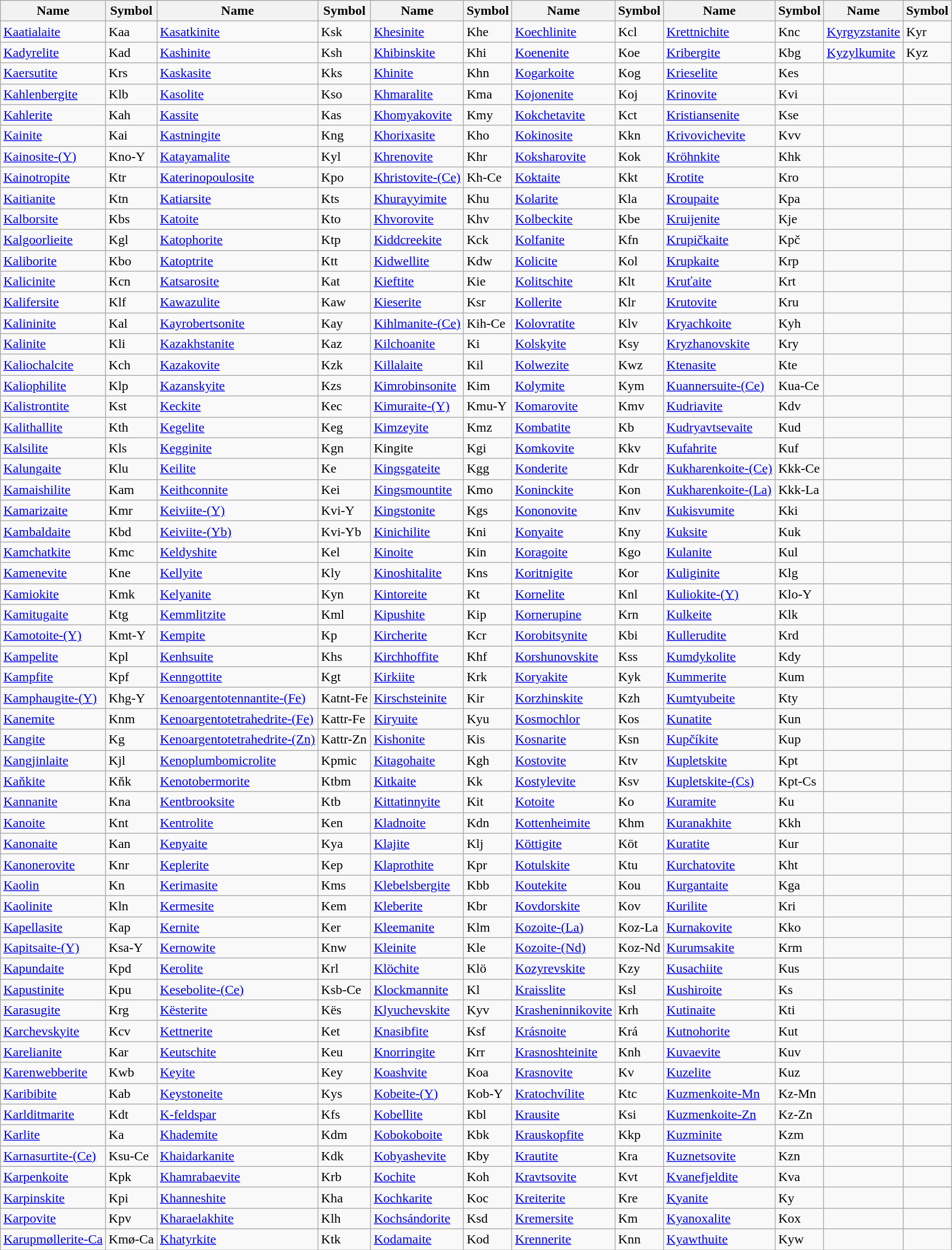<table class="wikitable">
<tr>
<th>Name</th>
<th>Symbol</th>
<th>Name</th>
<th>Symbol</th>
<th>Name</th>
<th>Symbol</th>
<th>Name</th>
<th>Symbol</th>
<th>Name</th>
<th>Symbol</th>
<th>Name</th>
<th>Symbol</th>
</tr>
<tr>
<td><a href='#'>Kaatialaite</a></td>
<td>Kaa</td>
<td><a href='#'>Kasatkinite</a></td>
<td>Ksk</td>
<td><a href='#'>Khesinite</a></td>
<td>Khe</td>
<td><a href='#'>Koechlinite</a></td>
<td>Kcl</td>
<td><a href='#'>Krettnichite</a></td>
<td>Knc</td>
<td><a href='#'>Kyrgyzstanite</a></td>
<td>Kyr</td>
</tr>
<tr>
<td><a href='#'>Kadyrelite</a></td>
<td>Kad</td>
<td><a href='#'>Kashinite</a></td>
<td>Ksh</td>
<td><a href='#'>Khibinskite</a></td>
<td>Khi</td>
<td><a href='#'>Koenenite</a></td>
<td>Koe</td>
<td><a href='#'>Kribergite</a></td>
<td>Kbg</td>
<td><a href='#'>Kyzylkumite</a></td>
<td>Kyz</td>
</tr>
<tr>
<td><a href='#'>Kaersutite</a></td>
<td>Krs</td>
<td><a href='#'>Kaskasite</a></td>
<td>Kks</td>
<td><a href='#'>Khinite</a></td>
<td>Khn</td>
<td><a href='#'>Kogarkoite</a></td>
<td>Kog</td>
<td><a href='#'>Krieselite</a></td>
<td>Kes</td>
<td></td>
<td></td>
</tr>
<tr>
<td><a href='#'>Kahlenbergite</a></td>
<td>Klb</td>
<td><a href='#'>Kasolite</a></td>
<td>Kso</td>
<td><a href='#'>Khmaralite</a></td>
<td>Kma</td>
<td><a href='#'>Kojonenite</a></td>
<td>Koj</td>
<td><a href='#'>Krinovite</a></td>
<td>Kvi</td>
<td></td>
<td></td>
</tr>
<tr>
<td><a href='#'>Kahlerite</a></td>
<td>Kah</td>
<td><a href='#'>Kassite</a></td>
<td>Kas</td>
<td><a href='#'>Khomyakovite</a></td>
<td>Kmy</td>
<td><a href='#'>Kokchetavite</a></td>
<td>Kct</td>
<td><a href='#'>Kristiansenite</a></td>
<td>Kse</td>
<td></td>
<td></td>
</tr>
<tr>
<td><a href='#'>Kainite</a></td>
<td>Kai</td>
<td><a href='#'>Kastningite</a></td>
<td>Kng</td>
<td><a href='#'>Khorixasite</a></td>
<td>Kho</td>
<td><a href='#'>Kokinosite</a></td>
<td>Kkn</td>
<td><a href='#'>Krivovichevite</a></td>
<td>Kvv</td>
<td></td>
<td></td>
</tr>
<tr>
<td><a href='#'>Kainosite-(Y)</a></td>
<td>Kno-Y</td>
<td><a href='#'>Katayamalite</a></td>
<td>Kyl</td>
<td><a href='#'>Khrenovite</a></td>
<td>Khr</td>
<td><a href='#'>Koksharovite</a></td>
<td>Kok</td>
<td><a href='#'>Kröhnkite</a></td>
<td>Khk</td>
<td></td>
<td></td>
</tr>
<tr>
<td><a href='#'>Kainotropite</a></td>
<td>Ktr</td>
<td><a href='#'>Katerinopoulosite</a></td>
<td>Kpo</td>
<td><a href='#'>Khristovite-(Ce)</a></td>
<td>Kh-Ce</td>
<td><a href='#'>Koktaite</a></td>
<td>Kkt</td>
<td><a href='#'>Krotite</a></td>
<td>Kro</td>
<td></td>
<td></td>
</tr>
<tr>
<td><a href='#'>Kaitianite</a></td>
<td>Ktn</td>
<td><a href='#'>Katiarsite</a></td>
<td>Kts</td>
<td><a href='#'>Khurayyimite</a></td>
<td>Khu</td>
<td><a href='#'>Kolarite</a></td>
<td>Kla</td>
<td><a href='#'>Kroupaite</a></td>
<td>Kpa</td>
<td></td>
<td></td>
</tr>
<tr>
<td><a href='#'>Kalborsite</a></td>
<td>Kbs</td>
<td><a href='#'>Katoite</a></td>
<td>Kto</td>
<td><a href='#'>Khvorovite</a></td>
<td>Khv</td>
<td><a href='#'>Kolbeckite</a></td>
<td>Kbe</td>
<td><a href='#'>Kruijenite</a></td>
<td>Kje</td>
<td></td>
<td></td>
</tr>
<tr>
<td><a href='#'>Kalgoorlieite</a></td>
<td>Kgl</td>
<td><a href='#'>Katophorite</a></td>
<td>Ktp</td>
<td><a href='#'>Kiddcreekite</a></td>
<td>Kck</td>
<td><a href='#'>Kolfanite</a></td>
<td>Kfn</td>
<td><a href='#'>Krupičkaite</a></td>
<td>Kpč</td>
<td></td>
<td></td>
</tr>
<tr>
<td><a href='#'>Kaliborite</a></td>
<td>Kbo</td>
<td><a href='#'>Katoptrite</a></td>
<td>Ktt</td>
<td><a href='#'>Kidwellite</a></td>
<td>Kdw</td>
<td><a href='#'>Kolicite</a></td>
<td>Kol</td>
<td><a href='#'>Krupkaite</a></td>
<td>Krp</td>
<td></td>
<td></td>
</tr>
<tr>
<td><a href='#'>Kalicinite</a></td>
<td>Kcn</td>
<td><a href='#'>Katsarosite</a></td>
<td>Kat</td>
<td><a href='#'>Kieftite</a></td>
<td>Kie</td>
<td><a href='#'>Kolitschite</a></td>
<td>Klt</td>
<td><a href='#'>Kruťaite</a></td>
<td>Krt</td>
<td></td>
<td></td>
</tr>
<tr>
<td><a href='#'>Kalifersite</a></td>
<td>Klf</td>
<td><a href='#'>Kawazulite</a></td>
<td>Kaw</td>
<td><a href='#'>Kieserite</a></td>
<td>Ksr</td>
<td><a href='#'>Kollerite</a></td>
<td>Klr</td>
<td><a href='#'>Krutovite</a></td>
<td>Kru</td>
<td></td>
<td></td>
</tr>
<tr>
<td><a href='#'>Kalininite</a></td>
<td>Kal</td>
<td><a href='#'>Kayrobertsonite</a></td>
<td>Kay</td>
<td><a href='#'>Kihlmanite-(Ce)</a></td>
<td>Kih-Ce</td>
<td><a href='#'>Kolovratite</a></td>
<td>Klv</td>
<td><a href='#'>Kryachkoite</a></td>
<td>Kyh</td>
<td></td>
<td></td>
</tr>
<tr>
<td><a href='#'>Kalinite</a></td>
<td>Kli</td>
<td><a href='#'>Kazakhstanite</a></td>
<td>Kaz</td>
<td><a href='#'>Kilchoanite</a></td>
<td>Ki</td>
<td><a href='#'>Kolskyite</a></td>
<td>Ksy</td>
<td><a href='#'>Kryzhanovskite</a></td>
<td>Kry</td>
<td></td>
<td></td>
</tr>
<tr>
<td><a href='#'>Kaliochalcite</a></td>
<td>Kch</td>
<td><a href='#'>Kazakovite</a></td>
<td>Kzk</td>
<td><a href='#'>Killalaite</a></td>
<td>Kil</td>
<td><a href='#'>Kolwezite</a></td>
<td>Kwz</td>
<td><a href='#'>Ktenasite</a></td>
<td>Kte</td>
<td></td>
<td></td>
</tr>
<tr>
<td><a href='#'>Kaliophilite</a></td>
<td>Klp</td>
<td><a href='#'>Kazanskyite</a></td>
<td>Kzs</td>
<td><a href='#'>Kimrobinsonite</a></td>
<td>Kim</td>
<td><a href='#'>Kolymite</a></td>
<td>Kym</td>
<td><a href='#'>Kuannersuite-(Ce)</a></td>
<td>Kua-Ce</td>
<td></td>
<td></td>
</tr>
<tr>
<td><a href='#'>Kalistrontite</a></td>
<td>Kst</td>
<td><a href='#'>Keckite</a></td>
<td>Kec</td>
<td><a href='#'>Kimuraite-(Y)</a></td>
<td>Kmu-Y</td>
<td><a href='#'>Komarovite</a></td>
<td>Kmv</td>
<td><a href='#'>Kudriavite</a></td>
<td>Kdv</td>
<td></td>
<td></td>
</tr>
<tr>
<td><a href='#'>Kalithallite</a></td>
<td>Kth</td>
<td><a href='#'>Kegelite</a></td>
<td>Keg</td>
<td><a href='#'>Kimzeyite</a></td>
<td>Kmz</td>
<td><a href='#'>Kombatite</a></td>
<td>Kb</td>
<td><a href='#'>Kudryavtsevaite</a></td>
<td>Kud</td>
<td></td>
<td></td>
</tr>
<tr>
<td><a href='#'>Kalsilite</a></td>
<td>Kls</td>
<td><a href='#'>Kegginite</a></td>
<td>Kgn</td>
<td>Kingite</td>
<td>Kgi</td>
<td><a href='#'>Komkovite</a></td>
<td>Kkv</td>
<td><a href='#'>Kufahrite</a></td>
<td>Kuf</td>
<td></td>
<td></td>
</tr>
<tr>
<td><a href='#'>Kalungaite</a></td>
<td>Klu</td>
<td><a href='#'>Keilite</a></td>
<td>Ke</td>
<td><a href='#'>Kingsgateite</a></td>
<td>Kgg</td>
<td><a href='#'>Konderite</a></td>
<td>Kdr</td>
<td><a href='#'>Kukharenkoite-(Ce)</a></td>
<td>Kkk-Ce</td>
<td></td>
<td></td>
</tr>
<tr>
<td><a href='#'>Kamaishilite</a></td>
<td>Kam</td>
<td><a href='#'>Keithconnite</a></td>
<td>Kei</td>
<td><a href='#'>Kingsmountite</a></td>
<td>Kmo</td>
<td><a href='#'>Koninckite</a></td>
<td>Kon</td>
<td><a href='#'>Kukharenkoite-(La)</a></td>
<td>Kkk-La</td>
<td></td>
<td></td>
</tr>
<tr>
<td><a href='#'>Kamarizaite</a></td>
<td>Kmr</td>
<td><a href='#'>Keiviite-(Y)</a></td>
<td>Kvi-Y</td>
<td><a href='#'>Kingstonite</a></td>
<td>Kgs</td>
<td><a href='#'>Kononovite</a></td>
<td>Knv</td>
<td><a href='#'>Kukisvumite</a></td>
<td>Kki</td>
<td></td>
<td></td>
</tr>
<tr>
<td><a href='#'>Kambaldaite</a></td>
<td>Kbd</td>
<td><a href='#'>Keiviite-(Yb)</a></td>
<td>Kvi-Yb</td>
<td><a href='#'>Kinichilite</a></td>
<td>Kni</td>
<td><a href='#'>Konyaite</a></td>
<td>Kny</td>
<td><a href='#'>Kuksite</a></td>
<td>Kuk</td>
<td></td>
<td></td>
</tr>
<tr>
<td><a href='#'>Kamchatkite</a></td>
<td>Kmc</td>
<td><a href='#'>Keldyshite</a></td>
<td>Kel</td>
<td><a href='#'>Kinoite</a></td>
<td>Kin</td>
<td><a href='#'>Koragoite</a></td>
<td>Kgo</td>
<td><a href='#'>Kulanite</a></td>
<td>Kul</td>
<td></td>
<td></td>
</tr>
<tr>
<td><a href='#'>Kamenevite</a></td>
<td>Kne</td>
<td><a href='#'>Kellyite</a></td>
<td>Kly</td>
<td><a href='#'>Kinoshitalite</a></td>
<td>Kns</td>
<td><a href='#'>Koritnigite</a></td>
<td>Kor</td>
<td><a href='#'>Kuliginite</a></td>
<td>Klg</td>
<td></td>
<td></td>
</tr>
<tr>
<td><a href='#'>Kamiokite</a></td>
<td>Kmk</td>
<td><a href='#'>Kelyanite</a></td>
<td>Kyn</td>
<td><a href='#'>Kintoreite</a></td>
<td>Kt</td>
<td><a href='#'>Kornelite</a></td>
<td>Knl</td>
<td><a href='#'>Kuliokite-(Y)</a></td>
<td>Klo-Y</td>
<td></td>
<td></td>
</tr>
<tr>
<td><a href='#'>Kamitugaite</a></td>
<td>Ktg</td>
<td><a href='#'>Kemmlitzite</a></td>
<td>Kml</td>
<td><a href='#'>Kipushite</a></td>
<td>Kip</td>
<td><a href='#'>Kornerupine</a></td>
<td>Krn</td>
<td><a href='#'>Kulkeite</a></td>
<td>Klk</td>
<td></td>
<td></td>
</tr>
<tr>
<td><a href='#'>Kamotoite-(Y)</a></td>
<td>Kmt-Y</td>
<td><a href='#'>Kempite</a></td>
<td>Kp</td>
<td><a href='#'>Kircherite</a></td>
<td>Kcr</td>
<td><a href='#'>Korobitsynite</a></td>
<td>Kbi</td>
<td><a href='#'>Kullerudite</a></td>
<td>Krd</td>
<td></td>
<td></td>
</tr>
<tr>
<td><a href='#'>Kampelite</a></td>
<td>Kpl</td>
<td><a href='#'>Kenhsuite</a></td>
<td>Khs</td>
<td><a href='#'>Kirchhoffite</a></td>
<td>Khf</td>
<td><a href='#'>Korshunovskite</a></td>
<td>Kss</td>
<td><a href='#'>Kumdykolite</a></td>
<td>Kdy</td>
<td></td>
<td></td>
</tr>
<tr>
<td><a href='#'>Kampfite</a></td>
<td>Kpf</td>
<td><a href='#'>Kenngottite</a></td>
<td>Kgt</td>
<td><a href='#'>Kirkiite</a></td>
<td>Krk</td>
<td><a href='#'>Koryakite</a></td>
<td>Kyk</td>
<td><a href='#'>Kummerite</a></td>
<td>Kum</td>
<td></td>
<td></td>
</tr>
<tr>
<td><a href='#'>Kamphaugite-(Y)</a></td>
<td>Khg-Y</td>
<td><a href='#'>Kenoargentotennantite-(Fe)</a></td>
<td>Katnt-Fe</td>
<td><a href='#'>Kirschsteinite</a></td>
<td>Kir</td>
<td><a href='#'>Korzhinskite</a></td>
<td>Kzh</td>
<td><a href='#'>Kumtyubeite</a></td>
<td>Kty</td>
<td></td>
<td></td>
</tr>
<tr>
<td><a href='#'>Kanemite</a></td>
<td>Knm</td>
<td><a href='#'>Kenoargentotetrahedrite-(Fe)</a></td>
<td>Kattr-Fe</td>
<td><a href='#'>Kiryuite</a></td>
<td>Kyu</td>
<td><a href='#'>Kosmochlor</a></td>
<td>Kos</td>
<td><a href='#'>Kunatite</a></td>
<td>Kun</td>
<td></td>
<td></td>
</tr>
<tr>
<td><a href='#'>Kangite</a></td>
<td>Kg</td>
<td><a href='#'>Kenoargentotetrahedrite-(Zn)</a></td>
<td>Kattr-Zn</td>
<td><a href='#'>Kishonite</a></td>
<td>Kis</td>
<td><a href='#'>Kosnarite</a></td>
<td>Ksn</td>
<td><a href='#'>Kupčíkite</a></td>
<td>Kup</td>
<td></td>
<td></td>
</tr>
<tr>
<td><a href='#'>Kangjinlaite</a></td>
<td>Kjl</td>
<td><a href='#'>Kenoplumbomicrolite</a></td>
<td>Kpmic</td>
<td><a href='#'>Kitagohaite</a></td>
<td>Kgh</td>
<td><a href='#'>Kostovite</a></td>
<td>Ktv</td>
<td><a href='#'>Kupletskite</a></td>
<td>Kpt</td>
<td></td>
<td></td>
</tr>
<tr>
<td><a href='#'>Kaňkite</a></td>
<td>Kňk</td>
<td><a href='#'>Kenotobermorite</a></td>
<td>Ktbm</td>
<td><a href='#'>Kitkaite</a></td>
<td>Kk</td>
<td><a href='#'>Kostylevite</a></td>
<td>Ksv</td>
<td><a href='#'>Kupletskite-(Cs)</a></td>
<td>Kpt-Cs</td>
<td></td>
<td></td>
</tr>
<tr>
<td><a href='#'>Kannanite</a></td>
<td>Kna</td>
<td><a href='#'>Kentbrooksite</a></td>
<td>Ktb</td>
<td><a href='#'>Kittatinnyite</a></td>
<td>Kit</td>
<td><a href='#'>Kotoite</a></td>
<td>Ko</td>
<td><a href='#'>Kuramite</a></td>
<td>Ku</td>
<td></td>
<td></td>
</tr>
<tr>
<td><a href='#'>Kanoite</a></td>
<td>Knt</td>
<td><a href='#'>Kentrolite</a></td>
<td>Ken</td>
<td><a href='#'>Kladnoite</a></td>
<td>Kdn</td>
<td><a href='#'>Kottenheimite</a></td>
<td>Khm</td>
<td><a href='#'>Kuranakhite</a></td>
<td>Kkh</td>
<td></td>
<td></td>
</tr>
<tr>
<td><a href='#'>Kanonaite</a></td>
<td>Kan</td>
<td><a href='#'>Kenyaite</a></td>
<td>Kya</td>
<td><a href='#'>Klajite</a></td>
<td>Klj</td>
<td><a href='#'>Köttigite</a></td>
<td>Köt</td>
<td><a href='#'>Kuratite</a></td>
<td>Kur</td>
<td></td>
<td></td>
</tr>
<tr>
<td><a href='#'>Kanonerovite</a></td>
<td>Knr</td>
<td><a href='#'>Keplerite</a></td>
<td>Kep</td>
<td><a href='#'>Klaprothite</a></td>
<td>Kpr</td>
<td><a href='#'>Kotulskite</a></td>
<td>Ktu</td>
<td><a href='#'>Kurchatovite</a></td>
<td>Kht</td>
<td></td>
<td></td>
</tr>
<tr>
<td><a href='#'>Kaolin</a></td>
<td>Kn</td>
<td><a href='#'>Kerimasite</a></td>
<td>Kms</td>
<td><a href='#'>Klebelsbergite</a></td>
<td>Kbb</td>
<td><a href='#'>Koutekite</a></td>
<td>Kou</td>
<td><a href='#'>Kurgantaite</a></td>
<td>Kga</td>
<td></td>
<td></td>
</tr>
<tr>
<td><a href='#'>Kaolinite</a></td>
<td>Kln</td>
<td><a href='#'>Kermesite</a></td>
<td>Kem</td>
<td><a href='#'>Kleberite</a></td>
<td>Kbr</td>
<td><a href='#'>Kovdorskite</a></td>
<td>Kov</td>
<td><a href='#'>Kurilite</a></td>
<td>Kri</td>
<td></td>
<td></td>
</tr>
<tr>
<td><a href='#'>Kapellasite</a></td>
<td>Kap</td>
<td><a href='#'>Kernite</a></td>
<td>Ker</td>
<td><a href='#'>Kleemanite</a></td>
<td>Klm</td>
<td><a href='#'>Kozoite-(La)</a></td>
<td>Koz-La</td>
<td><a href='#'>Kurnakovite</a></td>
<td>Kko</td>
<td></td>
<td></td>
</tr>
<tr>
<td><a href='#'>Kapitsaite-(Y)</a></td>
<td>Ksa-Y</td>
<td><a href='#'>Kernowite</a></td>
<td>Knw</td>
<td><a href='#'>Kleinite</a></td>
<td>Kle</td>
<td><a href='#'>Kozoite-(Nd)</a></td>
<td>Koz-Nd</td>
<td><a href='#'>Kurumsakite</a></td>
<td>Krm</td>
<td></td>
<td></td>
</tr>
<tr>
<td><a href='#'>Kapundaite</a></td>
<td>Kpd</td>
<td><a href='#'>Kerolite</a></td>
<td>Krl</td>
<td><a href='#'>Klöchite</a></td>
<td>Klö</td>
<td><a href='#'>Kozyrevskite</a></td>
<td>Kzy</td>
<td><a href='#'>Kusachiite</a></td>
<td>Kus</td>
<td></td>
<td></td>
</tr>
<tr>
<td><a href='#'>Kapustinite</a></td>
<td>Kpu</td>
<td><a href='#'>Kesebolite-(Ce)</a></td>
<td>Ksb-Ce</td>
<td><a href='#'>Klockmannite</a></td>
<td>Kl</td>
<td><a href='#'>Kraisslite</a></td>
<td>Ksl</td>
<td><a href='#'>Kushiroite</a></td>
<td>Ks</td>
<td></td>
<td></td>
</tr>
<tr>
<td><a href='#'>Karasugite</a></td>
<td>Krg</td>
<td><a href='#'>Kësterite</a></td>
<td>Kës</td>
<td><a href='#'>Klyuchevskite</a></td>
<td>Kyv</td>
<td><a href='#'>Krasheninnikovite</a></td>
<td>Krh</td>
<td><a href='#'>Kutinaite</a></td>
<td>Kti</td>
<td></td>
<td></td>
</tr>
<tr>
<td><a href='#'>Karchevskyite</a></td>
<td>Kcv</td>
<td><a href='#'>Kettnerite</a></td>
<td>Ket</td>
<td><a href='#'>Knasibfite</a></td>
<td>Ksf</td>
<td><a href='#'>Krásnoite</a></td>
<td>Krá</td>
<td><a href='#'>Kutnohorite</a></td>
<td>Kut</td>
<td></td>
<td></td>
</tr>
<tr>
<td><a href='#'>Karelianite</a></td>
<td>Kar</td>
<td><a href='#'>Keutschite</a></td>
<td>Keu</td>
<td><a href='#'>Knorringite</a></td>
<td>Krr</td>
<td><a href='#'>Krasnoshteinite</a></td>
<td>Knh</td>
<td><a href='#'>Kuvaevite</a></td>
<td>Kuv</td>
<td></td>
<td></td>
</tr>
<tr>
<td><a href='#'>Karenwebberite</a></td>
<td>Kwb</td>
<td><a href='#'>Keyite</a></td>
<td>Key</td>
<td><a href='#'>Koashvite</a></td>
<td>Koa</td>
<td><a href='#'>Krasnovite</a></td>
<td>Kv</td>
<td><a href='#'>Kuzelite</a></td>
<td>Kuz</td>
<td></td>
<td></td>
</tr>
<tr>
<td><a href='#'>Karibibite</a></td>
<td>Kab</td>
<td><a href='#'>Keystoneite</a></td>
<td>Kys</td>
<td><a href='#'>Kobeite-(Y)</a></td>
<td>Kob-Y</td>
<td><a href='#'>Kratochvílite</a></td>
<td>Ktc</td>
<td><a href='#'>Kuzmenkoite-Mn</a></td>
<td>Kz-Mn</td>
<td></td>
<td></td>
</tr>
<tr>
<td><a href='#'>Karlditmarite</a></td>
<td>Kdt</td>
<td><a href='#'>K-feldspar</a></td>
<td>Kfs</td>
<td><a href='#'>Kobellite</a></td>
<td>Kbl</td>
<td><a href='#'>Krausite</a></td>
<td>Ksi</td>
<td><a href='#'>Kuzmenkoite-Zn</a></td>
<td>Kz-Zn</td>
<td></td>
<td></td>
</tr>
<tr>
<td><a href='#'>Karlite</a></td>
<td>Ka</td>
<td><a href='#'>Khademite</a></td>
<td>Kdm</td>
<td><a href='#'>Kobokoboite</a></td>
<td>Kbk</td>
<td><a href='#'>Krauskopfite</a></td>
<td>Kkp</td>
<td><a href='#'>Kuzminite</a></td>
<td>Kzm</td>
<td></td>
<td></td>
</tr>
<tr>
<td><a href='#'>Karnasurtite-(Ce)</a></td>
<td>Ksu-Ce</td>
<td><a href='#'>Khaidarkanite</a></td>
<td>Kdk</td>
<td><a href='#'>Kobyashevite</a></td>
<td>Kby</td>
<td><a href='#'>Krautite</a></td>
<td>Kra</td>
<td><a href='#'>Kuznetsovite</a></td>
<td>Kzn</td>
<td></td>
<td></td>
</tr>
<tr>
<td><a href='#'>Karpenkoite</a></td>
<td>Kpk</td>
<td><a href='#'>Khamrabaevite</a></td>
<td>Krb</td>
<td><a href='#'>Kochite</a></td>
<td>Koh</td>
<td><a href='#'>Kravtsovite</a></td>
<td>Kvt</td>
<td><a href='#'>Kvanefjeldite</a></td>
<td>Kva</td>
<td></td>
<td></td>
</tr>
<tr>
<td><a href='#'>Karpinskite</a></td>
<td>Kpi</td>
<td><a href='#'>Khanneshite</a></td>
<td>Kha</td>
<td><a href='#'>Kochkarite</a></td>
<td>Koc</td>
<td><a href='#'>Kreiterite</a></td>
<td>Kre</td>
<td><a href='#'>Kyanite</a></td>
<td>Ky</td>
<td></td>
<td></td>
</tr>
<tr>
<td><a href='#'>Karpovite</a></td>
<td>Kpv</td>
<td><a href='#'>Kharaelakhite</a></td>
<td>Klh</td>
<td><a href='#'>Kochsándorite</a></td>
<td>Ksd</td>
<td><a href='#'>Kremersite</a></td>
<td>Km</td>
<td><a href='#'>Kyanoxalite</a></td>
<td>Kox</td>
<td></td>
<td></td>
</tr>
<tr>
<td><a href='#'>Karupmøllerite-Ca</a></td>
<td>Kmø-Ca</td>
<td><a href='#'>Khatyrkite</a></td>
<td>Ktk</td>
<td><a href='#'>Kodamaite</a></td>
<td>Kod</td>
<td><a href='#'>Krennerite</a></td>
<td>Knn</td>
<td><a href='#'>Kyawthuite</a></td>
<td>Kyw</td>
<td></td>
<td></td>
</tr>
</table>
